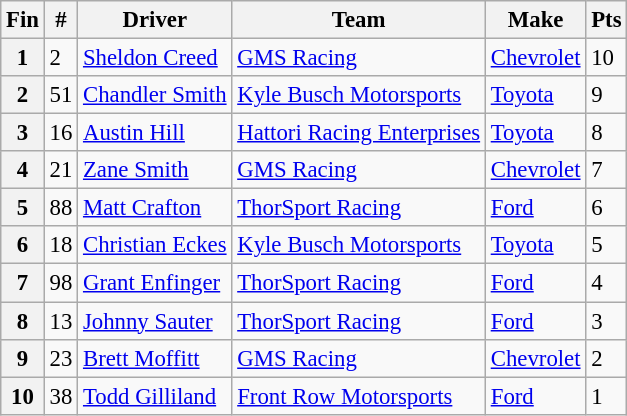<table class="wikitable" style="font-size:95%">
<tr>
<th>Fin</th>
<th>#</th>
<th>Driver</th>
<th>Team</th>
<th>Make</th>
<th>Pts</th>
</tr>
<tr>
<th>1</th>
<td>2</td>
<td><a href='#'>Sheldon Creed</a></td>
<td><a href='#'>GMS Racing</a></td>
<td><a href='#'>Chevrolet</a></td>
<td>10</td>
</tr>
<tr>
<th>2</th>
<td>51</td>
<td><a href='#'>Chandler Smith</a></td>
<td><a href='#'>Kyle Busch Motorsports</a></td>
<td><a href='#'>Toyota</a></td>
<td>9</td>
</tr>
<tr>
<th>3</th>
<td>16</td>
<td><a href='#'>Austin Hill</a></td>
<td><a href='#'>Hattori Racing Enterprises</a></td>
<td><a href='#'>Toyota</a></td>
<td>8</td>
</tr>
<tr>
<th>4</th>
<td>21</td>
<td><a href='#'>Zane Smith</a></td>
<td><a href='#'>GMS Racing</a></td>
<td><a href='#'>Chevrolet</a></td>
<td>7</td>
</tr>
<tr>
<th>5</th>
<td>88</td>
<td><a href='#'>Matt Crafton</a></td>
<td><a href='#'>ThorSport Racing</a></td>
<td><a href='#'>Ford</a></td>
<td>6</td>
</tr>
<tr>
<th>6</th>
<td>18</td>
<td><a href='#'>Christian Eckes</a></td>
<td><a href='#'>Kyle Busch Motorsports</a></td>
<td><a href='#'>Toyota</a></td>
<td>5</td>
</tr>
<tr>
<th>7</th>
<td>98</td>
<td><a href='#'>Grant Enfinger</a></td>
<td><a href='#'>ThorSport Racing</a></td>
<td><a href='#'>Ford</a></td>
<td>4</td>
</tr>
<tr>
<th>8</th>
<td>13</td>
<td><a href='#'>Johnny Sauter</a></td>
<td><a href='#'>ThorSport Racing</a></td>
<td><a href='#'>Ford</a></td>
<td>3</td>
</tr>
<tr>
<th>9</th>
<td>23</td>
<td><a href='#'>Brett Moffitt</a></td>
<td><a href='#'>GMS Racing</a></td>
<td><a href='#'>Chevrolet</a></td>
<td>2</td>
</tr>
<tr>
<th>10</th>
<td>38</td>
<td><a href='#'>Todd Gilliland</a></td>
<td><a href='#'>Front Row Motorsports</a></td>
<td><a href='#'>Ford</a></td>
<td>1</td>
</tr>
</table>
